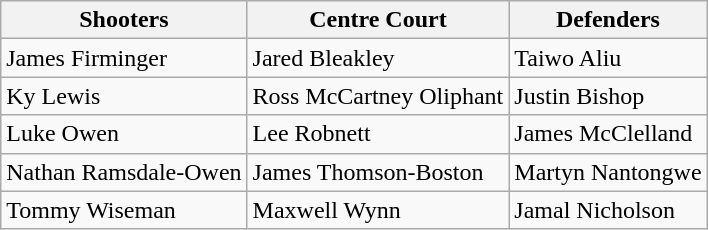<table class="wikitable">
<tr>
<th>Shooters</th>
<th>Centre Court</th>
<th>Defenders</th>
</tr>
<tr>
<td>James Firminger</td>
<td>Jared Bleakley</td>
<td>Taiwo Aliu</td>
</tr>
<tr>
<td>Ky Lewis</td>
<td>Ross McCartney Oliphant</td>
<td>Justin Bishop</td>
</tr>
<tr>
<td>Luke Owen</td>
<td>Lee Robnett</td>
<td>James McClelland</td>
</tr>
<tr>
<td>Nathan Ramsdale-Owen</td>
<td>James Thomson-Boston</td>
<td>Martyn Nantongwe</td>
</tr>
<tr>
<td>Tommy Wiseman</td>
<td>Maxwell Wynn</td>
<td>Jamal Nicholson</td>
</tr>
</table>
